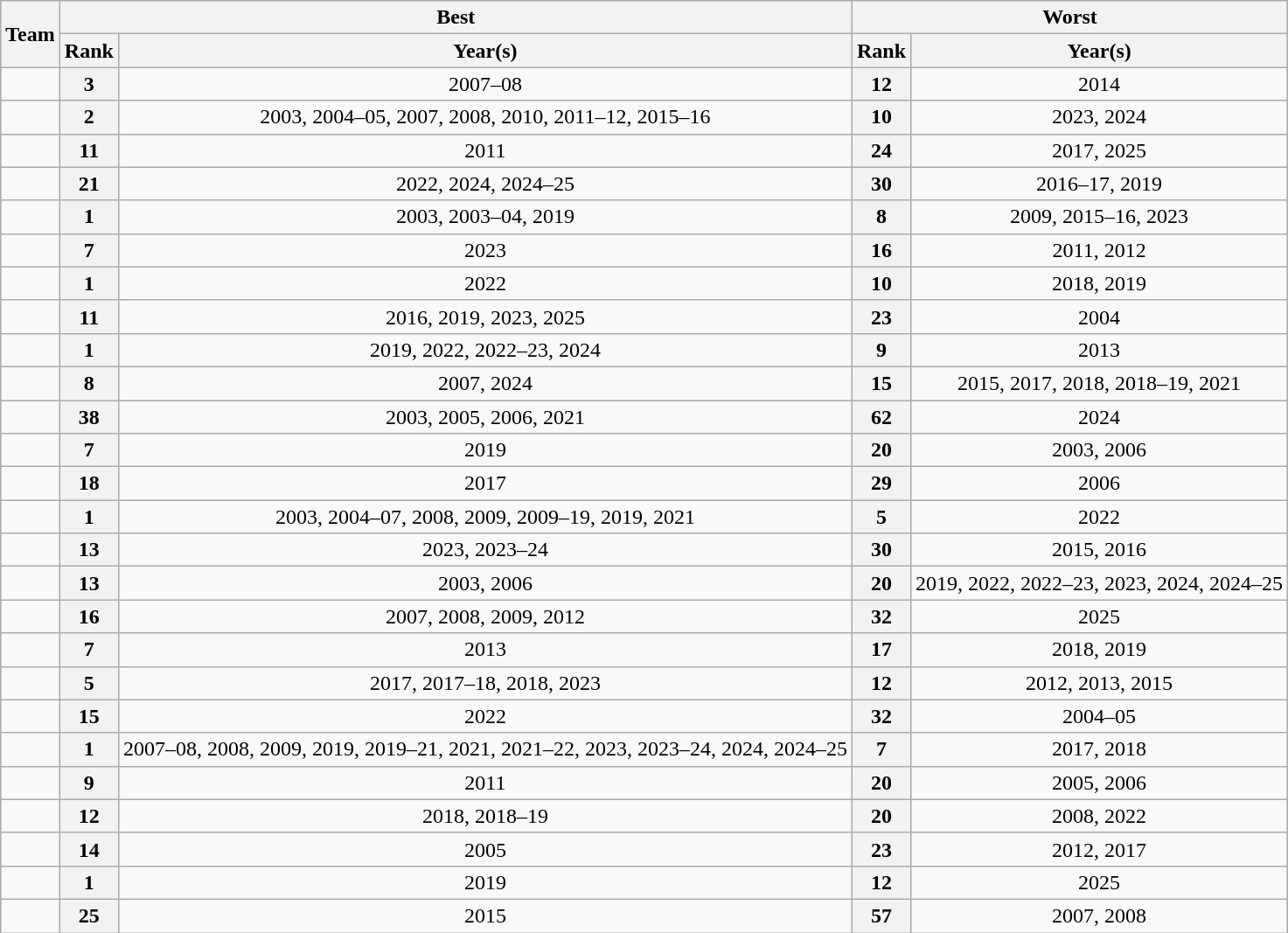<table class="wikitable sortable" style=text-align:center>
<tr>
<th rowspan=2>Team</th>
<th colspan=2>Best</th>
<th colspan=2>Worst</th>
</tr>
<tr>
<th>Rank</th>
<th>Year(s)</th>
<th>Rank</th>
<th>Year(s)</th>
</tr>
<tr>
<td align=left></td>
<th>3</th>
<td>2007–08</td>
<th>12</th>
<td>2014</td>
</tr>
<tr>
<td align=left></td>
<th>2</th>
<td>2003, 2004–05, 2007, 2008, 2010, 2011–12, 2015–16</td>
<th>10</th>
<td>2023, 2024</td>
</tr>
<tr>
<td align=left></td>
<th>11</th>
<td>2011</td>
<th>24</th>
<td>2017, 2025</td>
</tr>
<tr>
<td align=left></td>
<th>21</th>
<td>2022, 2024, 2024–25</td>
<th>30</th>
<td>2016–17, 2019</td>
</tr>
<tr>
<td align=left></td>
<th>1</th>
<td>2003, 2003–04, 2019</td>
<th>8</th>
<td>2009, 2015–16, 2023</td>
</tr>
<tr>
<td align=left></td>
<th>7</th>
<td>2023</td>
<th>16</th>
<td>2011, 2012</td>
</tr>
<tr>
<td align=left></td>
<th>1</th>
<td>2022</td>
<th>10</th>
<td>2018, 2019</td>
</tr>
<tr>
<td align=left></td>
<th>11</th>
<td>2016, 2019, 2023, 2025</td>
<th>23</th>
<td>2004</td>
</tr>
<tr>
<td align=left></td>
<th>1</th>
<td>2019, 2022, 2022–23, 2024</td>
<th>9</th>
<td>2013</td>
</tr>
<tr>
<td align=left></td>
<th>8</th>
<td>2007, 2024</td>
<th>15</th>
<td>2015, 2017, 2018, 2018–19, 2021</td>
</tr>
<tr>
<td align=left></td>
<th>38</th>
<td>2003, 2005, 2006, 2021</td>
<th>62</th>
<td>2024</td>
</tr>
<tr>
<td align=left></td>
<th>7</th>
<td>2019</td>
<th>20</th>
<td>2003, 2006</td>
</tr>
<tr>
<td align=left></td>
<th>18</th>
<td>2017</td>
<th>29</th>
<td>2006</td>
</tr>
<tr>
<td align=left></td>
<th>1</th>
<td>2003, 2004–07, 2008, 2009, 2009–19, 2019, 2021</td>
<th>5</th>
<td>2022</td>
</tr>
<tr 1>
<td align=left></td>
<th>13</th>
<td>2023, 2023–24</td>
<th>30</th>
<td>2015, 2016</td>
</tr>
<tr>
<td align=left></td>
<th>13</th>
<td>2003, 2006</td>
<th>20</th>
<td>2019, 2022, 2022–23, 2023, 2024, 2024–25</td>
</tr>
<tr>
<td align=left></td>
<th>16</th>
<td>2007, 2008, 2009, 2012</td>
<th>32</th>
<td>2025</td>
</tr>
<tr>
<td align=left></td>
<th>7</th>
<td>2013</td>
<th>17</th>
<td>2018, 2019</td>
</tr>
<tr>
<td align=left></td>
<th>5</th>
<td>2017, 2017–18, 2018, 2023</td>
<th>12</th>
<td>2012, 2013, 2015</td>
</tr>
<tr>
<td align=left></td>
<th>15</th>
<td>2022</td>
<th>32</th>
<td>2004–05</td>
</tr>
<tr>
<td align=left></td>
<th>1</th>
<td>2007–08, 2008, 2009, 2019, 2019–21, 2021, 2021–22, 2023, 2023–24, 2024, 2024–25</td>
<th>7</th>
<td>2017, 2018</td>
</tr>
<tr>
<td align=left></td>
<th>9</th>
<td>2011</td>
<th>20</th>
<td align=center>2005, 2006</td>
</tr>
<tr>
<td align=left></td>
<th>12</th>
<td>2018, 2018–19</td>
<th>20</th>
<td>2008, 2022</td>
</tr>
<tr>
<td align=left></td>
<th>14</th>
<td>2005</td>
<th>23</th>
<td>2012, 2017</td>
</tr>
<tr>
<td align=left></td>
<th>1</th>
<td>2019</td>
<th>12</th>
<td>2025</td>
</tr>
<tr>
<td align=left></td>
<th>25</th>
<td>2015</td>
<th>57</th>
<td>2007, 2008</td>
</tr>
</table>
